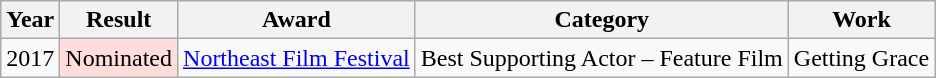<table class="wikitable">
<tr>
<th>Year</th>
<th>Result</th>
<th>Award</th>
<th>Category</th>
<th>Work</th>
</tr>
<tr>
<td rowspan="1">2017</td>
<td style="background: #ffdddd">Nominated</td>
<td><a href='#'>Northeast Film Festival</a></td>
<td>Best Supporting Actor – Feature Film</td>
<td>Getting Grace</td>
</tr>
</table>
